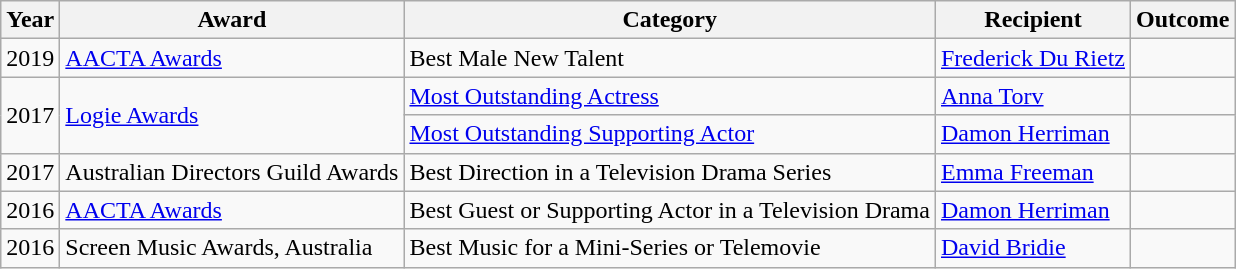<table class="wikitable">
<tr>
<th>Year</th>
<th>Award</th>
<th>Category</th>
<th>Recipient</th>
<th>Outcome</th>
</tr>
<tr>
<td>2019</td>
<td><a href='#'>AACTA Awards</a></td>
<td>Best Male New Talent</td>
<td><a href='#'>Frederick Du Rietz</a></td>
<td></td>
</tr>
<tr>
<td rowspan="2">2017</td>
<td rowspan="2"><a href='#'>Logie Awards</a></td>
<td><a href='#'>Most Outstanding Actress</a></td>
<td><a href='#'>Anna Torv</a></td>
<td></td>
</tr>
<tr>
<td><a href='#'>Most Outstanding Supporting Actor</a></td>
<td><a href='#'>Damon Herriman</a></td>
<td></td>
</tr>
<tr>
<td>2017</td>
<td>Australian Directors Guild Awards</td>
<td>Best Direction in a Television Drama Series</td>
<td><a href='#'>Emma Freeman</a></td>
<td></td>
</tr>
<tr>
<td>2016</td>
<td><a href='#'>AACTA Awards</a></td>
<td>Best Guest or Supporting Actor in a Television Drama</td>
<td><a href='#'>Damon Herriman</a></td>
<td></td>
</tr>
<tr>
<td>2016</td>
<td>Screen Music Awards, Australia</td>
<td>Best Music for a Mini-Series or Telemovie</td>
<td><a href='#'>David Bridie</a></td>
<td></td>
</tr>
</table>
